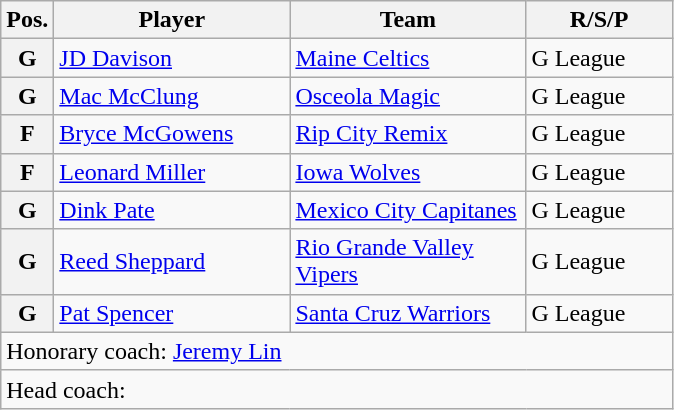<table class="wikitable">
<tr>
<th>Pos.</th>
<th style="width:150px;">Player</th>
<th width=150>Team</th>
<th width=90>R/S/P</th>
</tr>
<tr>
<th>G</th>
<td><a href='#'>JD Davison</a></td>
<td><a href='#'>Maine Celtics</a></td>
<td>G League</td>
</tr>
<tr>
<th>G</th>
<td><a href='#'>Mac McClung</a></td>
<td><a href='#'>Osceola Magic</a></td>
<td>G League</td>
</tr>
<tr>
<th>F</th>
<td><a href='#'>Bryce McGowens</a></td>
<td><a href='#'>Rip City Remix</a></td>
<td>G League</td>
</tr>
<tr>
<th>F</th>
<td><a href='#'>Leonard Miller</a></td>
<td><a href='#'>Iowa Wolves</a></td>
<td>G League</td>
</tr>
<tr>
<th>G</th>
<td><a href='#'>Dink Pate</a></td>
<td><a href='#'>Mexico City Capitanes</a></td>
<td>G League</td>
</tr>
<tr>
<th>G</th>
<td><a href='#'>Reed Sheppard</a></td>
<td><a href='#'>Rio Grande Valley Vipers</a></td>
<td>G League</td>
</tr>
<tr>
<th>G</th>
<td><a href='#'>Pat Spencer</a></td>
<td><a href='#'>Santa Cruz Warriors</a></td>
<td>G League</td>
</tr>
<tr>
<td colspan="5">Honorary coach: <a href='#'>Jeremy Lin</a></td>
</tr>
<tr>
<td colspan="5">Head coach:</td>
</tr>
</table>
